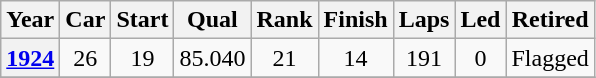<table class="wikitable" style="text-align:center">
<tr>
<th>Year</th>
<th>Car</th>
<th>Start</th>
<th>Qual</th>
<th>Rank</th>
<th>Finish</th>
<th>Laps</th>
<th>Led</th>
<th>Retired</th>
</tr>
<tr>
<th><a href='#'>1924</a></th>
<td>26</td>
<td>19</td>
<td>85.040</td>
<td>21</td>
<td>14</td>
<td>191</td>
<td>0</td>
<td>Flagged</td>
</tr>
<tr>
</tr>
</table>
